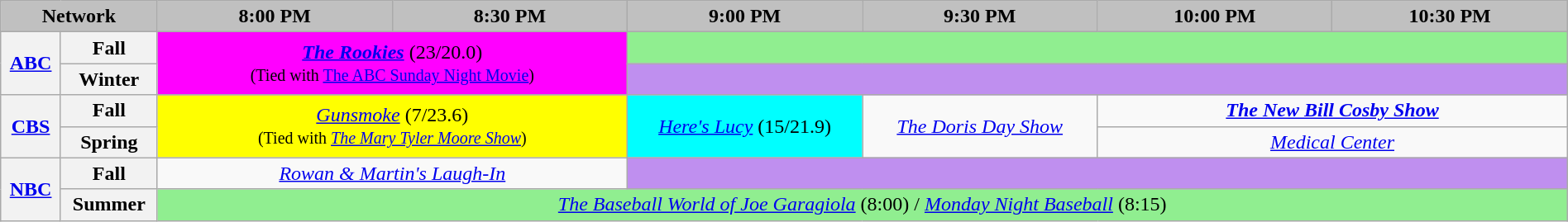<table class="wikitable plainrowheaders" style="width:100%; margin:auto; text-align:center;">
<tr>
<th colspan="2" style="background-color:#C0C0C0;width:10%;">Network</th>
<th style="background-color:#C0C0C0;width:15%;">8:00 PM</th>
<th style="background-color:#C0C0C0;width:15%;">8:30 PM</th>
<th style="background-color:#C0C0C0;width:15%;">9:00 PM</th>
<th style="background-color:#C0C0C0;width:15%;">9:30 PM</th>
<th style="background-color:#C0C0C0;width:15%;">10:00 PM</th>
<th style="background-color:#C0C0C0;width:15%;">10:30 PM</th>
</tr>
<tr>
<th rowspan="2"><a href='#'>ABC</a></th>
<th>Fall</th>
<td bgcolor="#FF00FF" rowspan="2" colspan="2"><strong><em><a href='#'>The Rookies</a></em></strong> (23/20.0)<br><small>(Tied with <a href='#'>The ABC Sunday Night Movie</a>)</small></td>
<td bgcolor="#90EE90" colspan="4"></td>
</tr>
<tr>
<th>Winter</th>
<td bgcolor="#bf8fef" colspan="4"></td>
</tr>
<tr>
<th rowspan="2"><a href='#'>CBS</a></th>
<th>Fall</th>
<td colspan="2" rowspan="2" bgcolor="#FFFF00"><em><a href='#'>Gunsmoke</a></em> (7/23.6)<br><small>(Tied with <em><a href='#'>The Mary Tyler Moore Show</a></em>)</small></td>
<td rowspan="2" bgcolor="#00FFFF"><em><a href='#'>Here's Lucy</a></em> (15/21.9)</td>
<td rowspan="2"><em><a href='#'>The Doris Day Show</a></em></td>
<td colspan="2"><strong><em><a href='#'>The New Bill Cosby Show</a></em></strong></td>
</tr>
<tr>
<th>Spring</th>
<td colspan="2"><em><a href='#'>Medical Center</a></em></td>
</tr>
<tr>
<th rowspan="2"><a href='#'>NBC</a></th>
<th>Fall</th>
<td colspan="2"><em><a href='#'>Rowan & Martin's Laugh-In</a></em></td>
<td bgcolor="#bf8fef" colspan="4"></td>
</tr>
<tr>
<th>Summer</th>
<td bgcolor="#90EE90" colspan="6"><em><a href='#'>The Baseball World of Joe Garagiola</a></em> (8:00) / <em><a href='#'>Monday Night Baseball</a></em> (8:15)</td>
</tr>
</table>
